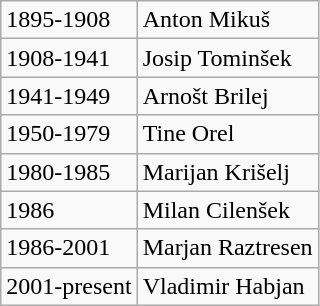<table class="wikitable">
<tr>
<td>1895-1908</td>
<td>Anton Mikuš</td>
</tr>
<tr>
<td>1908-1941</td>
<td>Josip Tominšek</td>
</tr>
<tr>
<td>1941-1949</td>
<td>Arnošt Brilej</td>
</tr>
<tr>
<td>1950-1979</td>
<td>Tine Orel</td>
</tr>
<tr>
<td>1980-1985</td>
<td>Marijan Krišelj</td>
</tr>
<tr>
<td>1986</td>
<td>Milan Cilenšek</td>
</tr>
<tr>
<td>1986-2001</td>
<td>Marjan Raztresen</td>
</tr>
<tr>
<td>2001-present</td>
<td>Vladimir Habjan</td>
</tr>
</table>
